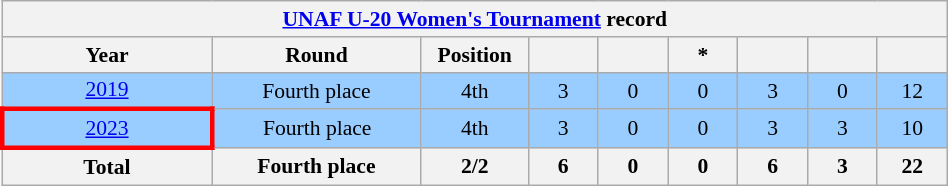<table class="wikitable" style="font-size:90%; text-align:center;" width="50%">
<tr>
<th colspan="9"><a href='#'>UNAF U-20 Women's Tournament</a> record</th>
</tr>
<tr>
<th width="15%">Year</th>
<th width="15%">Round</th>
<th width="5%">Position</th>
<th width="5%"></th>
<th width="5%"></th>
<th width="5%">*</th>
<th width="5%"></th>
<th width="5%"></th>
<th width="5%"></th>
</tr>
<tr bgcolor="#9acdff">
<td> <a href='#'>2019</a></td>
<td>Fourth place</td>
<td>4th</td>
<td>3</td>
<td>0</td>
<td>0</td>
<td>3</td>
<td>0</td>
<td>12</td>
</tr>
<tr bgcolor="#9acdff">
<td style="border: 3px solid red"> <a href='#'>2023</a></td>
<td>Fourth place</td>
<td>4th</td>
<td>3</td>
<td>0</td>
<td>0</td>
<td>3</td>
<td>3</td>
<td>10</td>
</tr>
<tr>
<th>Total</th>
<th>Fourth place</th>
<th>2/2</th>
<th>6</th>
<th>0</th>
<th>0</th>
<th>6</th>
<th>3</th>
<th>22</th>
</tr>
</table>
